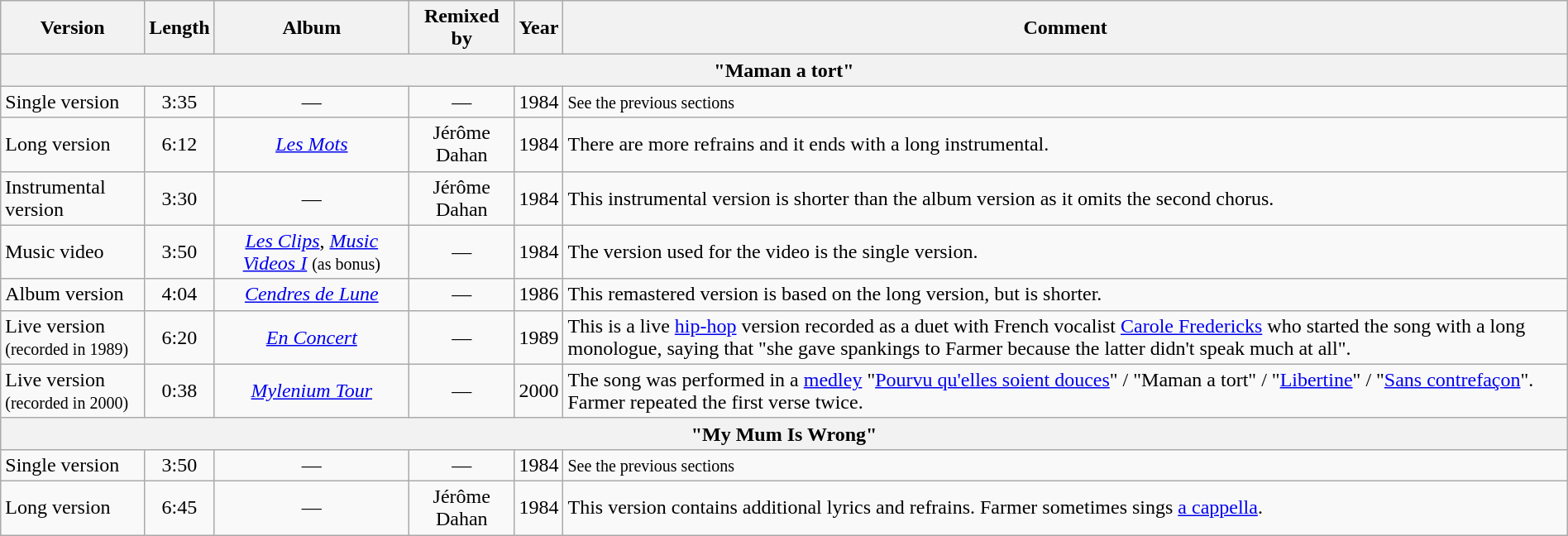<table class="wikitable sortable" width="100%" border="1">
<tr>
<th>Version</th>
<th>Length</th>
<th>Album</th>
<th>Remixed by</th>
<th>Year</th>
<th>Comment</th>
</tr>
<tr>
<th colspan="6">"Maman a tort"</th>
</tr>
<tr>
<td>Single version</td>
<td align="center">3:35</td>
<td align="center">—</td>
<td align="center">—</td>
<td align="center">1984</td>
<td><small>See the previous sections</small></td>
</tr>
<tr>
<td>Long version</td>
<td align="center">6:12</td>
<td align="center"><em><a href='#'>Les Mots</a></em></td>
<td align="center">Jérôme Dahan</td>
<td align="center">1984</td>
<td>There are more refrains and it ends with a long instrumental.</td>
</tr>
<tr>
<td>Instrumental version</td>
<td align="center">3:30</td>
<td align="center">—</td>
<td align="center">Jérôme Dahan</td>
<td align="center">1984</td>
<td>This instrumental version is shorter than the album version as it omits the second chorus.</td>
</tr>
<tr>
<td>Music video</td>
<td align="center">3:50</td>
<td align="center"><em><a href='#'>Les Clips</a></em>, <em><a href='#'>Music Videos I</a></em> <small>(as bonus)</small></td>
<td align="center">—</td>
<td align="center">1984</td>
<td>The version used for the video is the single version.</td>
</tr>
<tr>
<td>Album version</td>
<td align="center">4:04</td>
<td align="center"><em><a href='#'>Cendres de Lune</a></em></td>
<td align="center">—</td>
<td align="center">1986</td>
<td>This remastered version is based on the long version, but is shorter.</td>
</tr>
<tr>
<td>Live version <br><small>(recorded in 1989)</small></td>
<td align="center">6:20</td>
<td align="center"><em><a href='#'>En Concert</a></em></td>
<td align="center">—</td>
<td align="center">1989</td>
<td>This is a live <a href='#'>hip-hop</a> version recorded as a duet with French vocalist <a href='#'>Carole Fredericks</a> who started the song with a long monologue, saying that "she gave spankings to Farmer because the latter didn't speak much at all".</td>
</tr>
<tr>
<td>Live version <br><small>(recorded in 2000)</small></td>
<td align="center">0:38</td>
<td align="center"><em><a href='#'>Mylenium Tour</a></em></td>
<td align="center">—</td>
<td align="center">2000</td>
<td>The song was performed in a <a href='#'>medley</a> "<a href='#'>Pourvu qu'elles soient douces</a>" / "Maman a tort" / "<a href='#'>Libertine</a>" / "<a href='#'>Sans contrefaçon</a>". Farmer repeated the first verse twice.</td>
</tr>
<tr>
<th colspan="6">"My Mum Is Wrong"</th>
</tr>
<tr>
<td>Single version</td>
<td align="center">3:50</td>
<td align="center">—</td>
<td align="center">—</td>
<td align="center">1984</td>
<td><small>See the previous sections</small></td>
</tr>
<tr>
<td>Long version</td>
<td align="center">6:45</td>
<td align="center">—</td>
<td align="center">Jérôme Dahan</td>
<td align="center">1984</td>
<td>This version contains additional lyrics and refrains. Farmer sometimes sings <a href='#'>a cappella</a>.</td>
</tr>
</table>
